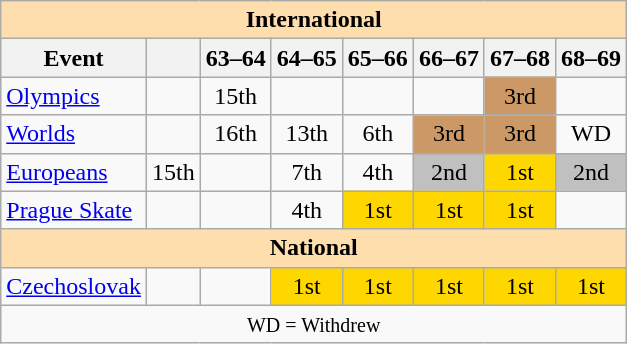<table class="wikitable" style="text-align:center">
<tr>
<th style="background-color: #ffdead; " colspan=8 align=center>International</th>
</tr>
<tr>
<th>Event</th>
<th></th>
<th>63–64</th>
<th>64–65</th>
<th>65–66</th>
<th>66–67</th>
<th>67–68</th>
<th>68–69</th>
</tr>
<tr>
<td align=left><a href='#'>Olympics</a></td>
<td></td>
<td>15th</td>
<td></td>
<td></td>
<td></td>
<td bgcolor=cc9966>3rd</td>
<td></td>
</tr>
<tr>
<td align=left><a href='#'>Worlds</a></td>
<td></td>
<td>16th</td>
<td>13th</td>
<td>6th</td>
<td bgcolor=cc9966>3rd</td>
<td bgcolor=cc9966>3rd</td>
<td>WD</td>
</tr>
<tr>
<td align=left><a href='#'>Europeans</a></td>
<td>15th</td>
<td></td>
<td>7th</td>
<td>4th</td>
<td bgcolor=silver>2nd</td>
<td bgcolor=gold>1st</td>
<td bgcolor=silver>2nd</td>
</tr>
<tr>
<td align=left><a href='#'>Prague Skate</a></td>
<td></td>
<td></td>
<td>4th</td>
<td bgcolor=gold>1st</td>
<td bgcolor=gold>1st</td>
<td bgcolor=gold>1st</td>
<td></td>
</tr>
<tr>
<th style="background-color: #ffdead; " colspan=8 align=center>National</th>
</tr>
<tr>
<td align=left><a href='#'>Czechoslovak</a></td>
<td></td>
<td></td>
<td bgcolor=gold>1st</td>
<td bgcolor=gold>1st</td>
<td bgcolor=gold>1st</td>
<td bgcolor=gold>1st</td>
<td bgcolor=gold>1st</td>
</tr>
<tr>
<td colspan=8 align=center><small> WD = Withdrew </small></td>
</tr>
</table>
